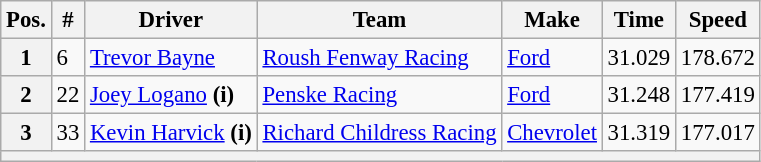<table class="wikitable" style="font-size:95%">
<tr>
<th>Pos.</th>
<th>#</th>
<th>Driver</th>
<th>Team</th>
<th>Make</th>
<th>Time</th>
<th>Speed</th>
</tr>
<tr>
<th>1</th>
<td>6</td>
<td><a href='#'>Trevor Bayne</a></td>
<td><a href='#'>Roush Fenway Racing</a></td>
<td><a href='#'>Ford</a></td>
<td>31.029</td>
<td>178.672</td>
</tr>
<tr>
<th>2</th>
<td>22</td>
<td><a href='#'>Joey Logano</a> <strong>(i)</strong></td>
<td><a href='#'>Penske Racing</a></td>
<td><a href='#'>Ford</a></td>
<td>31.248</td>
<td>177.419</td>
</tr>
<tr>
<th>3</th>
<td>33</td>
<td><a href='#'>Kevin Harvick</a> <strong>(i)</strong></td>
<td><a href='#'>Richard Childress Racing</a></td>
<td><a href='#'>Chevrolet</a></td>
<td>31.319</td>
<td>177.017</td>
</tr>
<tr>
<th colspan="7"></th>
</tr>
</table>
